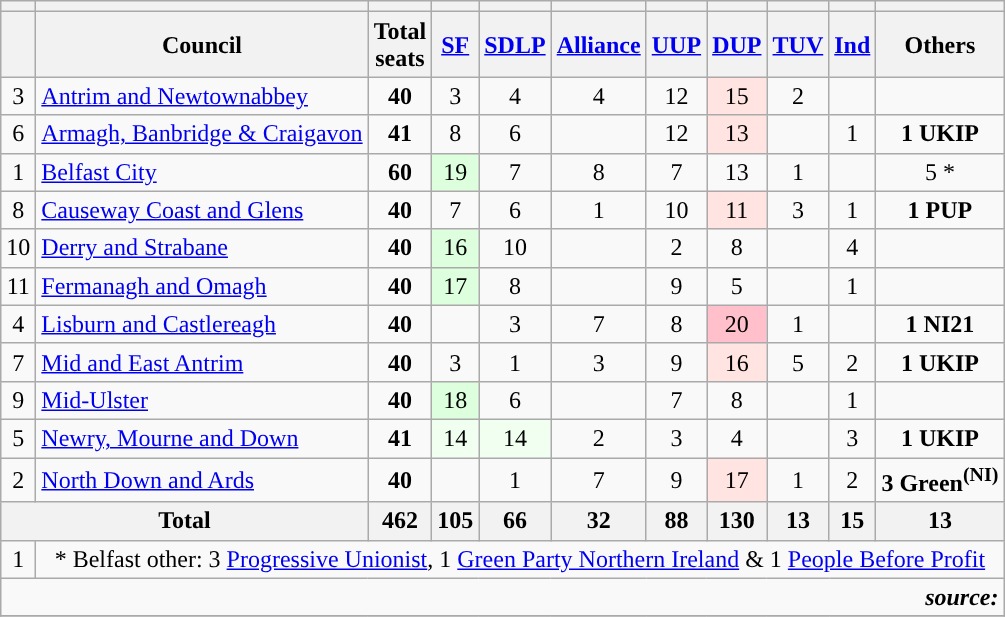<table class="wikitable sortable" style="text-align:center">
<tr>
<th></th>
<th></th>
<th></th>
<th></th>
<th></th>
<th></th>
<th></th>
<th></th>
<th></th>
<th></th>
<th></th>
</tr>
<tr>
<th></th>
<th>Council</th>
<th><strong>Total<br>seats</strong></th>
<th><a href='#'>SF</a></th>
<th><a href='#'>SDLP</a></th>
<th><a href='#'>Alliance</a></th>
<th><a href='#'>UUP</a></th>
<th><a href='#'>DUP</a></th>
<th><a href='#'>TUV</a></th>
<th><a href='#'>Ind</a></th>
<th>Others</th>
</tr>
<tr>
<td>3</td>
<td style="text-align:left"><a href='#'>Antrim and Newtownabbey</a></td>
<td><strong>40</strong></td>
<td>3</td>
<td>4</td>
<td>4</td>
<td>12</td>
<td style="background:mistyrose">15</td>
<td>2</td>
<td></td>
<td></td>
</tr>
<tr>
<td>6</td>
<td style="text-align:left"><a href='#'>Armagh, Banbridge & Craigavon</a></td>
<td><strong>41</strong></td>
<td>8</td>
<td>6</td>
<td></td>
<td>12</td>
<td style="background:mistyrose">13</td>
<td></td>
<td>1</td>
<td style="background:"><strong>1 UKIP</strong></td>
</tr>
<tr>
<td>1</td>
<td style="text-align:left"><a href='#'>Belfast City</a></td>
<td><strong>60</strong></td>
<td style="background:#ddFFdd">19</td>
<td>7</td>
<td>8</td>
<td>7</td>
<td>13</td>
<td>1</td>
<td></td>
<td>5 *</td>
</tr>
<tr>
<td>8</td>
<td style="text-align:left"><a href='#'>Causeway Coast and Glens</a></td>
<td><strong>40</strong></td>
<td>7</td>
<td>6</td>
<td>1</td>
<td>10</td>
<td style="background:mistyrose">11</td>
<td>3</td>
<td>1</td>
<td style="background:"><strong>1 PUP</strong></td>
</tr>
<tr>
<td>10</td>
<td style="text-align:left"><a href='#'>Derry and Strabane</a></td>
<td><strong>40</strong></td>
<td style="background:#ddFFdd">16</td>
<td>10</td>
<td></td>
<td>2</td>
<td>8</td>
<td></td>
<td>4</td>
<td></td>
</tr>
<tr>
<td>11</td>
<td style="text-align:left"><a href='#'>Fermanagh and Omagh</a></td>
<td><strong>40</strong></td>
<td style="background:#ddFFdd">17</td>
<td>8</td>
<td></td>
<td>9</td>
<td>5</td>
<td></td>
<td>1</td>
<td></td>
</tr>
<tr>
<td>4</td>
<td style="text-align:left"><a href='#'>Lisburn and Castlereagh</a></td>
<td><strong>40</strong></td>
<td></td>
<td>3</td>
<td>7</td>
<td>8</td>
<td style="background:pink">20</td>
<td>1</td>
<td></td>
<td style="background:"><strong>1 NI21</strong></td>
</tr>
<tr>
<td>7</td>
<td style="text-align:left"><a href='#'>Mid and East Antrim</a></td>
<td><strong>40</strong></td>
<td>3</td>
<td>1</td>
<td>3</td>
<td>9</td>
<td style="background:mistyrose">16</td>
<td>5</td>
<td>2</td>
<td style="background:"><strong>1 UKIP</strong></td>
</tr>
<tr>
<td>9</td>
<td style="text-align:left"><a href='#'>Mid-Ulster</a></td>
<td><strong>40</strong></td>
<td style="background:#ddFFdd">18</td>
<td>6</td>
<td></td>
<td>7</td>
<td>8</td>
<td></td>
<td>1</td>
<td></td>
</tr>
<tr>
<td>5</td>
<td style="text-align:left"><a href='#'>Newry, Mourne and Down</a></td>
<td><strong>41</strong></td>
<td style="background:honeydew">14</td>
<td style="background:honeydew">14</td>
<td>2</td>
<td>3</td>
<td>4</td>
<td></td>
<td>3</td>
<td style="background:"><strong>1 UKIP</strong></td>
</tr>
<tr>
<td>2</td>
<td style="text-align:left"><a href='#'>North Down and Ards</a></td>
<td><strong>40</strong></td>
<td></td>
<td>1</td>
<td>7</td>
<td>9</td>
<td style="background:mistyrose">17</td>
<td>1</td>
<td>2</td>
<td style="background:"><strong>3 Green<sup>(NI)</sup></strong></td>
</tr>
<tr>
<th colspan="2">Total</th>
<th>462</th>
<th>105</th>
<th>66</th>
<th>32</th>
<th>88</th>
<th>130</th>
<th>13</th>
<th>15</th>
<th>13</th>
</tr>
<tr>
<td>1</td>
<td colspan="10">* Belfast other: 3 <a href='#'>Progressive Unionist</a>, 1 <a href='#'>Green Party Northern Ireland</a> & 1 <a href='#'>People Before Profit</a></td>
</tr>
<tr>
<td colspan="11" align="right"><strong><em>source:</em></strong></td>
</tr>
<tr>
</tr>
</table>
